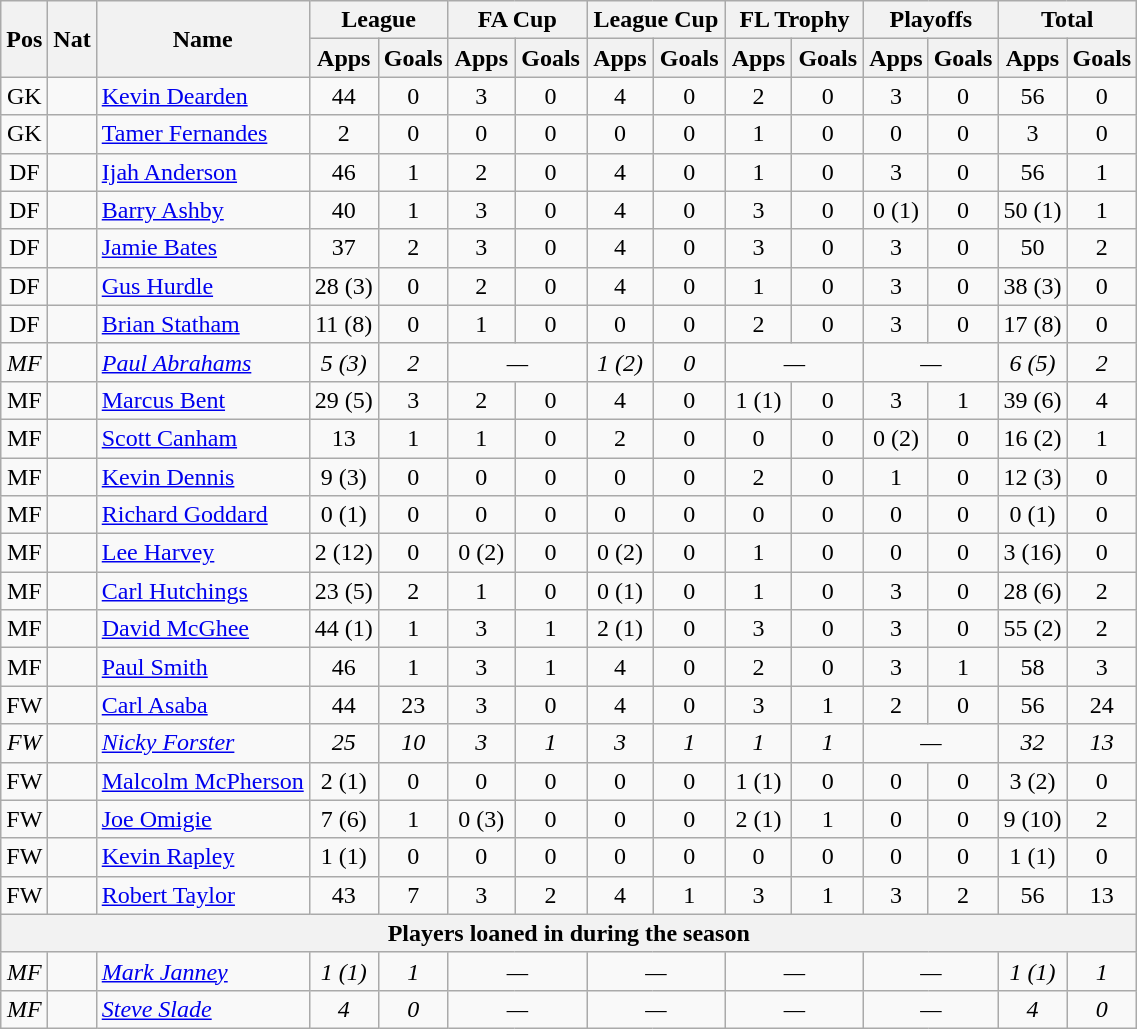<table style="text-align:center" class="wikitable">
<tr>
<th rowspan="2">Pos</th>
<th rowspan="2">Nat</th>
<th rowspan="2">Name</th>
<th colspan="2" style="width:85px;">League</th>
<th colspan="2" style="width:85px;">FA Cup</th>
<th colspan="2" style="width:85px;">League Cup</th>
<th colspan="2" style="width:85px;">FL Trophy</th>
<th colspan="2">Playoffs</th>
<th colspan="2" style="width:85px;">Total</th>
</tr>
<tr>
<th>Apps</th>
<th>Goals</th>
<th>Apps</th>
<th>Goals</th>
<th>Apps</th>
<th>Goals</th>
<th>Apps</th>
<th>Goals</th>
<th>Apps</th>
<th>Goals</th>
<th>Apps</th>
<th>Goals</th>
</tr>
<tr>
<td>GK</td>
<td></td>
<td style="text-align:left;"><a href='#'>Kevin Dearden</a></td>
<td>44</td>
<td>0</td>
<td>3</td>
<td>0</td>
<td>4</td>
<td>0</td>
<td>2</td>
<td>0</td>
<td>3</td>
<td>0</td>
<td>56</td>
<td>0</td>
</tr>
<tr>
<td>GK</td>
<td></td>
<td style="text-align:left;"><a href='#'>Tamer Fernandes</a></td>
<td>2</td>
<td>0</td>
<td>0</td>
<td>0</td>
<td>0</td>
<td>0</td>
<td>1</td>
<td>0</td>
<td>0</td>
<td>0</td>
<td>3</td>
<td>0</td>
</tr>
<tr>
<td>DF</td>
<td></td>
<td style="text-align:left;"><a href='#'>Ijah Anderson</a></td>
<td>46</td>
<td>1</td>
<td>2</td>
<td>0</td>
<td>4</td>
<td>0</td>
<td>1</td>
<td>0</td>
<td>3</td>
<td>0</td>
<td>56</td>
<td>1</td>
</tr>
<tr>
<td>DF</td>
<td></td>
<td style="text-align:left;"><a href='#'>Barry Ashby</a></td>
<td>40</td>
<td>1</td>
<td>3</td>
<td>0</td>
<td>4</td>
<td>0</td>
<td>3</td>
<td>0</td>
<td>0 (1)</td>
<td>0</td>
<td>50 (1)</td>
<td>1</td>
</tr>
<tr>
<td>DF</td>
<td></td>
<td style="text-align:left;"><a href='#'>Jamie Bates</a></td>
<td>37</td>
<td>2</td>
<td>3</td>
<td>0</td>
<td>4</td>
<td>0</td>
<td>3</td>
<td>0</td>
<td>3</td>
<td>0</td>
<td>50</td>
<td>2</td>
</tr>
<tr>
<td>DF</td>
<td></td>
<td style="text-align:left;"><a href='#'>Gus Hurdle</a></td>
<td>28 (3)</td>
<td>0</td>
<td>2</td>
<td>0</td>
<td>4</td>
<td>0</td>
<td>1</td>
<td>0</td>
<td>3</td>
<td>0</td>
<td>38 (3)</td>
<td>0</td>
</tr>
<tr>
<td>DF</td>
<td></td>
<td style="text-align:left;"><a href='#'>Brian Statham</a></td>
<td>11 (8)</td>
<td>0</td>
<td>1</td>
<td>0</td>
<td>0</td>
<td>0</td>
<td>2</td>
<td>0</td>
<td>3</td>
<td>0</td>
<td>17 (8)</td>
<td>0</td>
</tr>
<tr>
<td><em>MF</em></td>
<td><em></em></td>
<td style="text-align:left;"><em><a href='#'>Paul Abrahams</a></em></td>
<td><em>5 (3)</em></td>
<td><em>2</em></td>
<td colspan="2"><em>—</em></td>
<td><em>1 (2)</em></td>
<td><em>0</em></td>
<td colspan="2"><em>—</em></td>
<td colspan="2"><em>—</em></td>
<td><em>6 (5)</em></td>
<td><em>2</em></td>
</tr>
<tr>
<td>MF</td>
<td></td>
<td style="text-align:left;"><a href='#'>Marcus Bent</a></td>
<td>29 (5)</td>
<td>3</td>
<td>2</td>
<td>0</td>
<td>4</td>
<td>0</td>
<td>1 (1)</td>
<td>0</td>
<td>3</td>
<td>1</td>
<td>39 (6)</td>
<td>4</td>
</tr>
<tr>
<td>MF</td>
<td></td>
<td style="text-align:left;"><a href='#'>Scott Canham</a></td>
<td>13</td>
<td>1</td>
<td>1</td>
<td>0</td>
<td>2</td>
<td>0</td>
<td>0</td>
<td>0</td>
<td>0 (2)</td>
<td>0</td>
<td>16 (2)</td>
<td>1</td>
</tr>
<tr>
<td>MF</td>
<td></td>
<td style="text-align:left;"><a href='#'>Kevin Dennis</a></td>
<td>9 (3)</td>
<td>0</td>
<td>0</td>
<td>0</td>
<td>0</td>
<td>0</td>
<td>2</td>
<td>0</td>
<td>1</td>
<td>0</td>
<td>12 (3)</td>
<td>0</td>
</tr>
<tr>
<td>MF</td>
<td></td>
<td style="text-align:left;"><a href='#'>Richard Goddard</a></td>
<td>0 (1)</td>
<td>0</td>
<td>0</td>
<td>0</td>
<td>0</td>
<td>0</td>
<td>0</td>
<td>0</td>
<td>0</td>
<td>0</td>
<td>0 (1)</td>
<td>0</td>
</tr>
<tr>
<td>MF</td>
<td></td>
<td style="text-align:left;"><a href='#'>Lee Harvey</a></td>
<td>2 (12)</td>
<td>0</td>
<td>0 (2)</td>
<td>0</td>
<td>0 (2)</td>
<td>0</td>
<td>1</td>
<td>0</td>
<td>0</td>
<td>0</td>
<td>3 (16)</td>
<td>0</td>
</tr>
<tr>
<td>MF</td>
<td></td>
<td style="text-align:left;"><a href='#'>Carl Hutchings</a></td>
<td>23 (5)</td>
<td>2</td>
<td>1</td>
<td>0</td>
<td>0 (1)</td>
<td>0</td>
<td>1</td>
<td>0</td>
<td>3</td>
<td>0</td>
<td>28 (6)</td>
<td>2</td>
</tr>
<tr>
<td>MF</td>
<td></td>
<td style="text-align:left;"><a href='#'>David McGhee</a></td>
<td>44 (1)</td>
<td>1</td>
<td>3</td>
<td>1</td>
<td>2 (1)</td>
<td>0</td>
<td>3</td>
<td>0</td>
<td>3</td>
<td>0</td>
<td>55 (2)</td>
<td>2</td>
</tr>
<tr>
<td>MF</td>
<td></td>
<td style="text-align:left;"><a href='#'>Paul Smith</a></td>
<td>46</td>
<td>1</td>
<td>3</td>
<td>1</td>
<td>4</td>
<td>0</td>
<td>2</td>
<td>0</td>
<td>3</td>
<td>1</td>
<td>58</td>
<td>3</td>
</tr>
<tr>
<td>FW</td>
<td></td>
<td style="text-align:left;"><a href='#'>Carl Asaba</a></td>
<td>44</td>
<td>23</td>
<td>3</td>
<td>0</td>
<td>4</td>
<td>0</td>
<td>3</td>
<td>1</td>
<td>2</td>
<td>0</td>
<td>56</td>
<td>24</td>
</tr>
<tr>
<td><em>FW</em></td>
<td><em></em></td>
<td style="text-align:left;"><em><a href='#'>Nicky Forster</a></em></td>
<td><em>25</em></td>
<td><em>10</em></td>
<td><em>3</em></td>
<td><em>1</em></td>
<td><em>3</em></td>
<td><em>1</em></td>
<td><em>1</em></td>
<td><em>1</em></td>
<td colspan="2"><em>—</em></td>
<td><em>32</em></td>
<td><em>13</em></td>
</tr>
<tr>
<td>FW</td>
<td></td>
<td style="text-align:left;"><a href='#'>Malcolm McPherson</a></td>
<td>2 (1)</td>
<td>0</td>
<td>0</td>
<td>0</td>
<td>0</td>
<td>0</td>
<td>1 (1)</td>
<td>0</td>
<td>0</td>
<td>0</td>
<td>3 (2)</td>
<td>0</td>
</tr>
<tr>
<td>FW</td>
<td></td>
<td style="text-align:left;"><a href='#'>Joe Omigie</a></td>
<td>7 (6)</td>
<td>1</td>
<td>0 (3)</td>
<td>0</td>
<td>0</td>
<td>0</td>
<td>2 (1)</td>
<td>1</td>
<td>0</td>
<td>0</td>
<td>9 (10)</td>
<td>2</td>
</tr>
<tr>
<td>FW</td>
<td></td>
<td style="text-align:left;"><a href='#'>Kevin Rapley</a></td>
<td>1 (1)</td>
<td>0</td>
<td>0</td>
<td>0</td>
<td>0</td>
<td>0</td>
<td>0</td>
<td>0</td>
<td>0</td>
<td>0</td>
<td>1 (1)</td>
<td>0</td>
</tr>
<tr>
<td>FW</td>
<td></td>
<td style="text-align:left;"><a href='#'>Robert Taylor</a></td>
<td>43</td>
<td>7</td>
<td>3</td>
<td>2</td>
<td>4</td>
<td>1</td>
<td>3</td>
<td>1</td>
<td>3</td>
<td>2</td>
<td>56</td>
<td>13</td>
</tr>
<tr>
<th colspan="15">Players loaned in during the season</th>
</tr>
<tr>
<td><em>MF</em></td>
<td><em></em></td>
<td style="text-align:left;"><em><a href='#'>Mark Janney</a></em></td>
<td><em>1 (1)</em></td>
<td><em>1</em></td>
<td colspan="2"><em>—</em></td>
<td colspan="2"><em>—</em></td>
<td colspan="2"><em>—</em></td>
<td colspan="2"><em>—</em></td>
<td><em>1 (1)</em></td>
<td><em>1</em></td>
</tr>
<tr>
<td><em>MF</em></td>
<td><em></em></td>
<td style="text-align:left;"><em><a href='#'>Steve Slade</a></em></td>
<td><em>4</em></td>
<td><em>0</em></td>
<td colspan="2"><em>—</em></td>
<td colspan="2"><em>—</em></td>
<td colspan="2"><em>—</em></td>
<td colspan="2"><em>—</em></td>
<td><em>4</em></td>
<td><em>0</em></td>
</tr>
</table>
